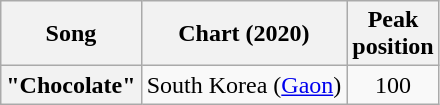<table class="wikitable plainrowheaders" style="text-align:center">
<tr>
<th scope="col">Song</th>
<th scope="col">Chart (2020)</th>
<th scope="col">Peak<br>position</th>
</tr>
<tr>
<th scope="row">"Chocolate"</th>
<td>South Korea (<a href='#'>Gaon</a>)</td>
<td>100</td>
</tr>
</table>
